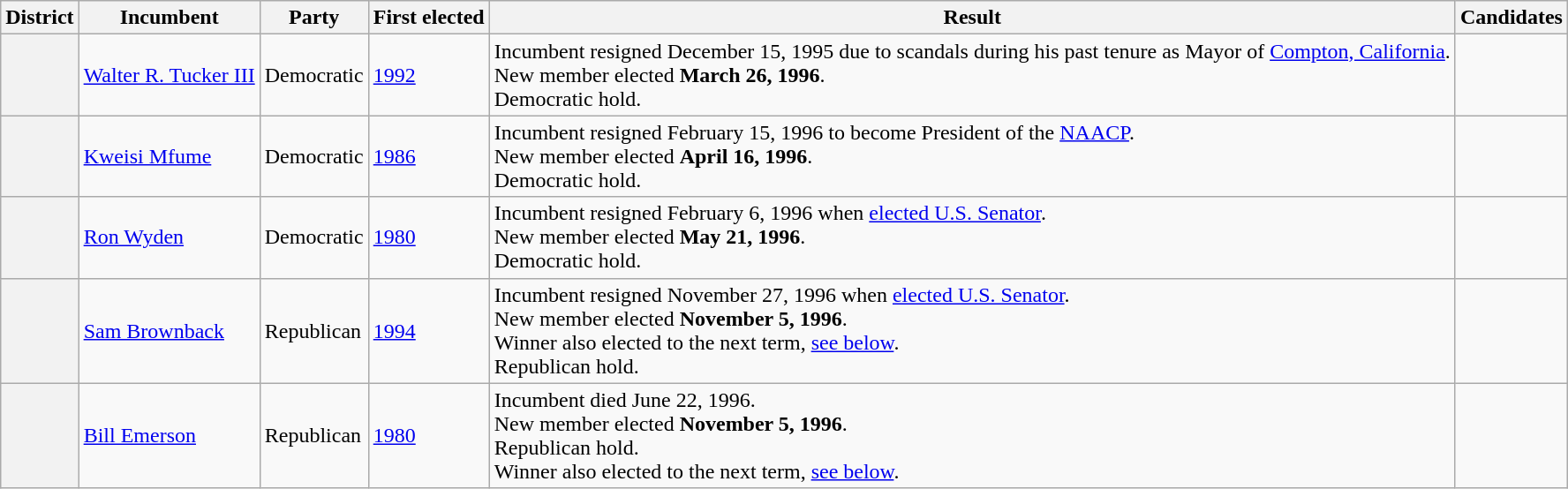<table class=wikitable>
<tr>
<th>District</th>
<th>Incumbent</th>
<th>Party</th>
<th>First elected</th>
<th>Result</th>
<th>Candidates</th>
</tr>
<tr>
<th></th>
<td><a href='#'>Walter R. Tucker III</a></td>
<td>Democratic</td>
<td><a href='#'>1992</a></td>
<td>Incumbent resigned December 15, 1995 due to scandals during his past tenure as Mayor of <a href='#'>Compton, California</a>.<br>New member elected <strong>March 26, 1996</strong>.<br>Democratic hold.</td>
<td nowrap></td>
</tr>
<tr>
<th></th>
<td><a href='#'>Kweisi Mfume</a></td>
<td>Democratic</td>
<td><a href='#'>1986</a></td>
<td>Incumbent resigned February 15, 1996 to become President of the <a href='#'>NAACP</a>.<br>New member elected <strong>April 16, 1996</strong>.<br>Democratic hold.</td>
<td nowrap></td>
</tr>
<tr>
<th></th>
<td><a href='#'>Ron Wyden</a></td>
<td>Democratic</td>
<td><a href='#'>1980</a></td>
<td>Incumbent resigned February 6, 1996 when <a href='#'>elected U.S. Senator</a>.<br>New member elected <strong>May 21, 1996</strong>.<br>Democratic hold.</td>
<td nowrap></td>
</tr>
<tr>
<th></th>
<td><a href='#'>Sam Brownback</a></td>
<td>Republican</td>
<td><a href='#'>1994</a></td>
<td>Incumbent resigned November 27, 1996 when <a href='#'>elected U.S. Senator</a>.<br>New member elected <strong>November 5, 1996</strong>.<br>Winner also elected to the next term, <a href='#'>see below</a>.<br>Republican hold.</td>
<td nowrap></td>
</tr>
<tr>
<th></th>
<td><a href='#'>Bill Emerson</a></td>
<td>Republican</td>
<td><a href='#'>1980</a></td>
<td>Incumbent died June 22, 1996.<br>New member elected <strong>November 5, 1996</strong>.<br>Republican hold.<br>Winner also elected to the next term, <a href='#'>see below</a>.</td>
<td nowrap></td>
</tr>
</table>
